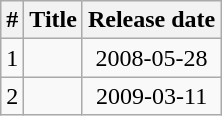<table class="wikitable" style="text-align:center;">
<tr>
<th>#</th>
<th>Title</th>
<th>Release date</th>
</tr>
<tr>
<td>1</td>
<td align="left"></td>
<td>2008-05-28</td>
</tr>
<tr>
<td>2</td>
<td align="left"></td>
<td>2009-03-11</td>
</tr>
</table>
